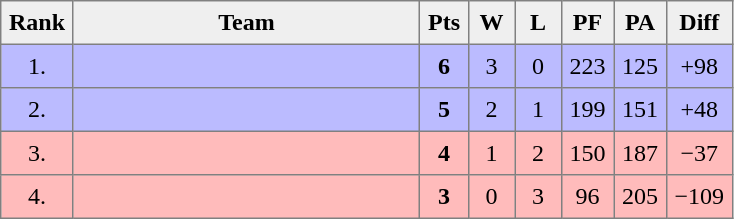<table style=border-collapse:collapse border=1 cellspacing=0 cellpadding=5>
<tr align=center bgcolor=#efefef>
<th width=20>Rank</th>
<th width=220>Team</th>
<th width=20>Pts</th>
<th width=20>W</th>
<th width=20>L</th>
<th width=20>PF</th>
<th width=20>PA</th>
<th width=20>Diff</th>
</tr>
<tr align=center bgcolor="#BBBBFF">
<td>1.</td>
<td align=left></td>
<td><strong>6</strong></td>
<td>3</td>
<td>0</td>
<td>223</td>
<td>125</td>
<td>+98</td>
</tr>
<tr align=center bgcolor="#BBBBFF">
<td>2.</td>
<td align=left></td>
<td><strong>5</strong></td>
<td>2</td>
<td>1</td>
<td>199</td>
<td>151</td>
<td>+48</td>
</tr>
<tr align=center bgcolor="#ffbbbb">
<td>3.</td>
<td align=left></td>
<td><strong>4</strong></td>
<td>1</td>
<td>2</td>
<td>150</td>
<td>187</td>
<td>−37</td>
</tr>
<tr align=center bgcolor="#ffbbbb">
<td>4.</td>
<td align=left></td>
<td><strong>3</strong></td>
<td>0</td>
<td>3</td>
<td>96</td>
<td>205</td>
<td>−109</td>
</tr>
</table>
